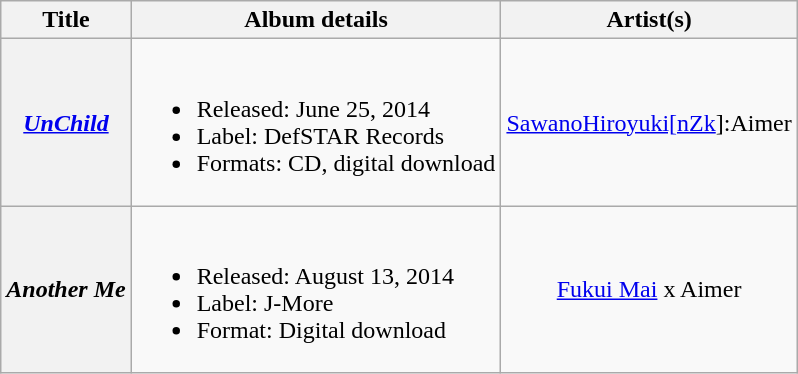<table class="wikitable plainrowheaders">
<tr>
<th scope="col">Title</th>
<th scope="col">Album details</th>
<th scope="col">Artist(s)</th>
</tr>
<tr>
<th scope="row"><em><a href='#'>UnChild</a></em></th>
<td><br><ul><li>Released: June 25, 2014</li><li>Label: DefSTAR Records</li><li>Formats: CD, digital download</li></ul></td>
<td align="center"><a href='#'>SawanoHiroyuki[nZk</a>]:Aimer</td>
</tr>
<tr>
<th scope="row"><em>Another Me</em></th>
<td><br><ul><li>Released: August 13, 2014</li><li>Label: J-More</li><li>Format: Digital download</li></ul></td>
<td align="center"><a href='#'>Fukui Mai</a> x Aimer</td>
</tr>
</table>
